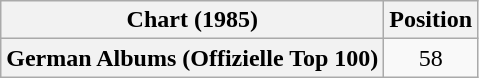<table class="wikitable plainrowheaders">
<tr>
<th>Chart (1985)</th>
<th>Position</th>
</tr>
<tr>
<th scope="row">German Albums (Offizielle Top 100)</th>
<td align="center">58</td>
</tr>
</table>
